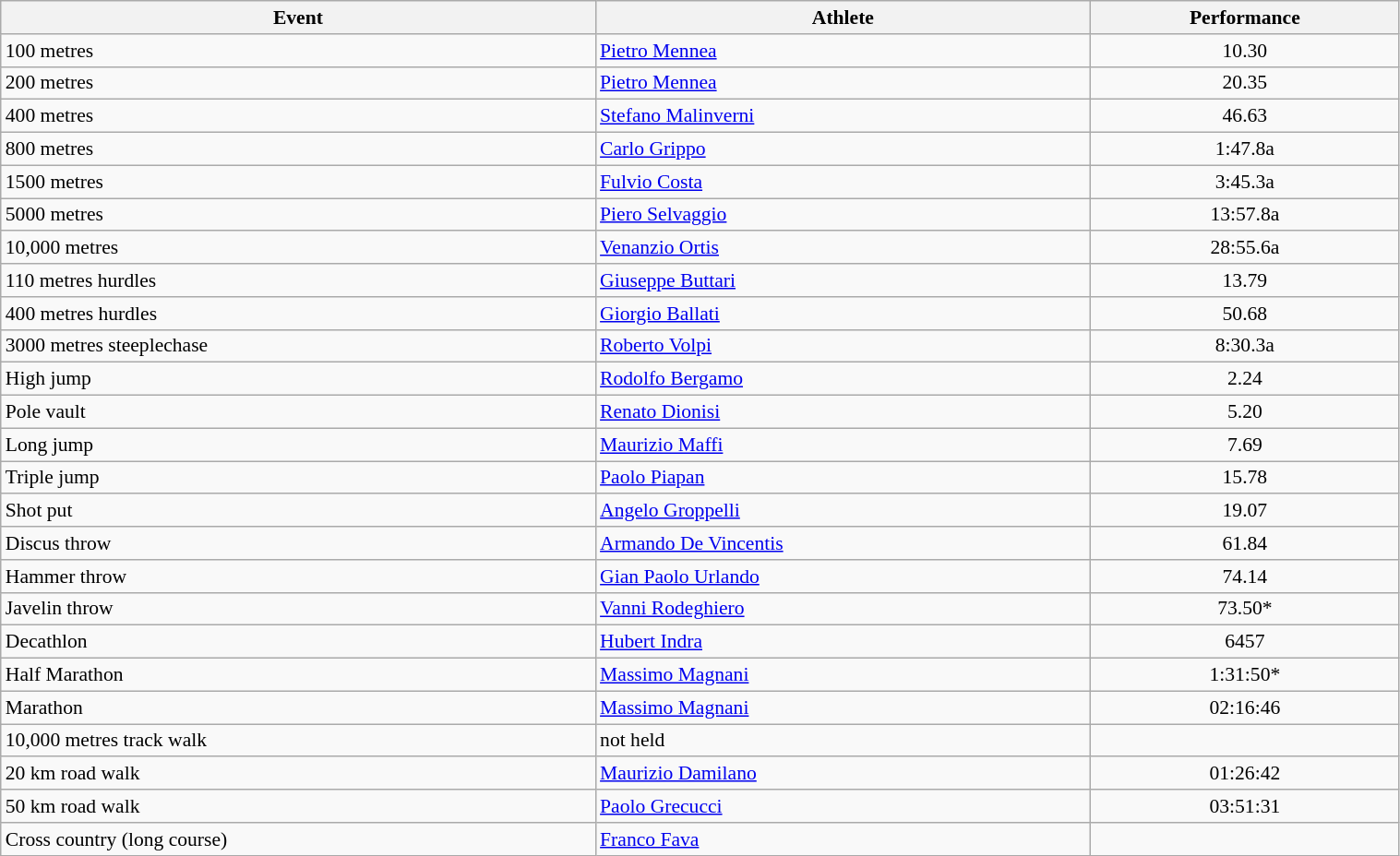<table class="wikitable" width=80% style="font-size:90%; text-align:left;">
<tr>
<th>Event</th>
<th>Athlete</th>
<th>Performance</th>
</tr>
<tr>
<td>100 metres</td>
<td><a href='#'>Pietro Mennea</a></td>
<td align=center>10.30</td>
</tr>
<tr>
<td>200 metres</td>
<td><a href='#'>Pietro Mennea</a></td>
<td align=center>20.35</td>
</tr>
<tr>
<td>400 metres</td>
<td><a href='#'>Stefano Malinverni</a></td>
<td align=center>46.63</td>
</tr>
<tr>
<td>800 metres</td>
<td><a href='#'>Carlo Grippo</a></td>
<td align=center>1:47.8a</td>
</tr>
<tr>
<td>1500 metres</td>
<td><a href='#'>Fulvio Costa</a></td>
<td align=center>3:45.3a</td>
</tr>
<tr>
<td>5000 metres</td>
<td><a href='#'>Piero Selvaggio</a></td>
<td align=center>13:57.8a</td>
</tr>
<tr>
<td>10,000 metres</td>
<td><a href='#'>Venanzio Ortis</a></td>
<td align=center>28:55.6a</td>
</tr>
<tr>
<td>110 metres hurdles</td>
<td><a href='#'>Giuseppe Buttari</a></td>
<td align=center>13.79</td>
</tr>
<tr>
<td>400 metres hurdles</td>
<td><a href='#'>Giorgio Ballati</a></td>
<td align=center>50.68</td>
</tr>
<tr>
<td>3000 metres steeplechase</td>
<td><a href='#'>Roberto Volpi</a></td>
<td align=center>8:30.3a</td>
</tr>
<tr>
<td>High jump</td>
<td><a href='#'>Rodolfo Bergamo</a></td>
<td align=center>2.24</td>
</tr>
<tr>
<td>Pole vault</td>
<td><a href='#'>Renato Dionisi</a></td>
<td align=center>5.20</td>
</tr>
<tr>
<td>Long jump</td>
<td><a href='#'>Maurizio Maffi</a></td>
<td align=center>7.69</td>
</tr>
<tr>
<td>Triple jump</td>
<td><a href='#'>Paolo Piapan</a></td>
<td align=center>15.78</td>
</tr>
<tr>
<td>Shot put</td>
<td><a href='#'>Angelo Groppelli</a></td>
<td align=center>19.07</td>
</tr>
<tr>
<td>Discus throw</td>
<td><a href='#'>Armando De Vincentis</a></td>
<td align=center>61.84</td>
</tr>
<tr>
<td>Hammer throw</td>
<td><a href='#'>Gian Paolo Urlando</a></td>
<td align=center>74.14</td>
</tr>
<tr>
<td>Javelin throw</td>
<td><a href='#'>Vanni Rodeghiero</a></td>
<td align=center>73.50*</td>
</tr>
<tr>
<td>Decathlon</td>
<td><a href='#'>Hubert Indra</a></td>
<td align=center>6457</td>
</tr>
<tr>
<td>Half Marathon</td>
<td><a href='#'>Massimo Magnani</a></td>
<td align=center>1:31:50*</td>
</tr>
<tr>
<td>Marathon</td>
<td><a href='#'>Massimo Magnani</a></td>
<td align=center>02:16:46</td>
</tr>
<tr>
<td>10,000 metres track walk</td>
<td>not held</td>
<td align=center></td>
</tr>
<tr>
<td>20 km road walk</td>
<td><a href='#'>Maurizio Damilano</a></td>
<td align=center>01:26:42</td>
</tr>
<tr>
<td>50 km road walk</td>
<td><a href='#'>Paolo Grecucci</a></td>
<td align=center>03:51:31</td>
</tr>
<tr>
<td>Cross country (long course)</td>
<td><a href='#'>Franco Fava</a></td>
<td align=center></td>
</tr>
</table>
